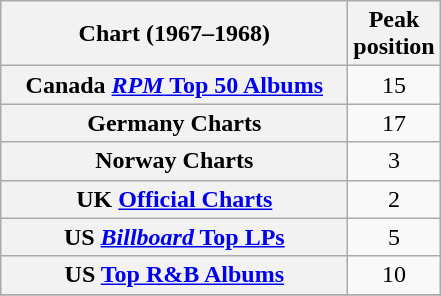<table class="wikitable plainrowheaders sortable" style="text-align:center;" border="1">
<tr>
<th scope="col" style="width:14em;">Chart (1967–1968)</th>
<th scope="col">Peak<br>position</th>
</tr>
<tr>
<th scope="row">Canada <a href='#'><em>RPM</em> Top 50 Albums</a></th>
<td>15</td>
</tr>
<tr>
<th scope="row">Germany Charts</th>
<td>17</td>
</tr>
<tr>
<th scope = "row">Norway Charts</th>
<td>3</td>
</tr>
<tr>
<th scope="row">UK <a href='#'>Official Charts</a></th>
<td>2</td>
</tr>
<tr>
<th scope="row">US <a href='#'><em>Billboard</em> Top LPs</a></th>
<td>5</td>
</tr>
<tr>
<th scope="row">US <a href='#'>Top R&B Albums</a></th>
<td>10</td>
</tr>
<tr>
</tr>
</table>
